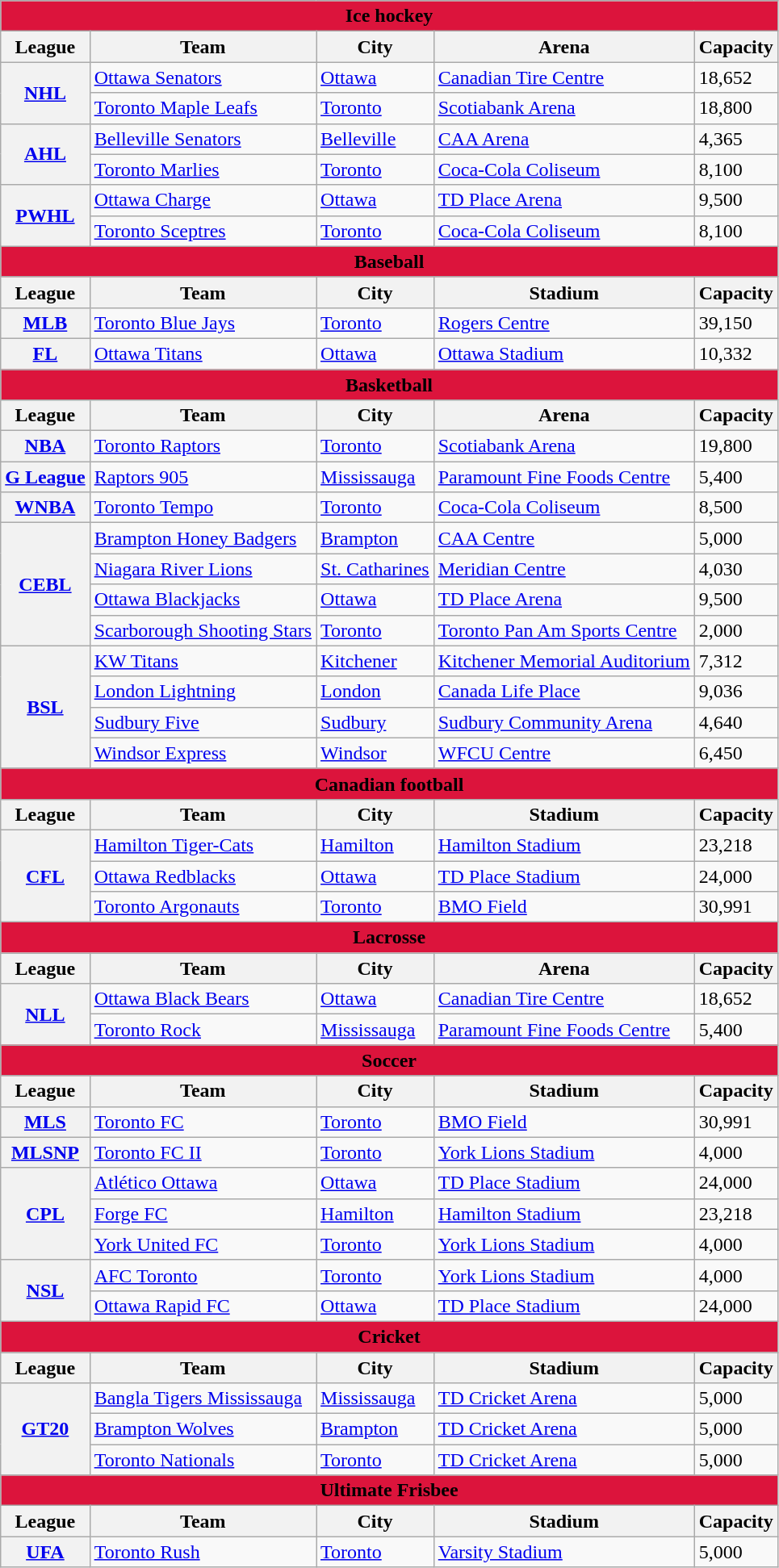<table class="wikitable" style="width:auto">
<tr>
<td bgcolor="#DC143C" align="center" colspan="6"><strong><span>Ice hockey</span></strong></td>
</tr>
<tr>
<th>League</th>
<th>Team</th>
<th>City</th>
<th>Arena</th>
<th>Capacity</th>
</tr>
<tr>
<th rowspan="2"><a href='#'>NHL</a></th>
<td><a href='#'>Ottawa Senators</a></td>
<td><a href='#'>Ottawa</a></td>
<td><a href='#'>Canadian Tire Centre</a></td>
<td>18,652</td>
</tr>
<tr>
<td><a href='#'>Toronto Maple Leafs</a></td>
<td><a href='#'>Toronto</a></td>
<td><a href='#'>Scotiabank Arena</a></td>
<td>18,800</td>
</tr>
<tr>
<th rowspan="2"><a href='#'>AHL</a></th>
<td><a href='#'>Belleville Senators</a></td>
<td><a href='#'>Belleville</a></td>
<td><a href='#'>CAA Arena</a></td>
<td>4,365</td>
</tr>
<tr>
<td><a href='#'>Toronto Marlies</a></td>
<td><a href='#'>Toronto</a></td>
<td><a href='#'>Coca-Cola Coliseum</a></td>
<td>8,100</td>
</tr>
<tr>
<th rowspan="2"><a href='#'>PWHL</a></th>
<td><a href='#'>Ottawa Charge</a></td>
<td><a href='#'>Ottawa</a></td>
<td><a href='#'>TD Place Arena</a></td>
<td>9,500</td>
</tr>
<tr>
<td><a href='#'>Toronto Sceptres</a></td>
<td><a href='#'>Toronto</a></td>
<td><a href='#'>Coca-Cola Coliseum</a></td>
<td>8,100</td>
</tr>
<tr>
<td bgcolor="#DC143C" align="center" colspan="6"><strong><span>Baseball</span></strong></td>
</tr>
<tr>
<th>League</th>
<th>Team</th>
<th>City</th>
<th>Stadium</th>
<th>Capacity</th>
</tr>
<tr>
<th rowspan="1"><a href='#'>MLB</a></th>
<td><a href='#'>Toronto Blue Jays</a></td>
<td><a href='#'>Toronto</a></td>
<td><a href='#'>Rogers Centre</a></td>
<td>39,150</td>
</tr>
<tr>
<th rowspan="1"><a href='#'>FL</a></th>
<td><a href='#'>Ottawa Titans</a></td>
<td><a href='#'>Ottawa</a></td>
<td><a href='#'>Ottawa Stadium</a></td>
<td>10,332</td>
</tr>
<tr>
<td bgcolor="#DC143C" align="center" colspan="6"><strong><span>Basketball</span></strong></td>
</tr>
<tr>
<th>League</th>
<th>Team</th>
<th>City</th>
<th>Arena</th>
<th>Capacity</th>
</tr>
<tr>
<th rowspan="1"><a href='#'>NBA</a></th>
<td><a href='#'>Toronto Raptors</a></td>
<td><a href='#'>Toronto</a></td>
<td><a href='#'>Scotiabank Arena</a></td>
<td>19,800</td>
</tr>
<tr>
<th rowspan="1"><a href='#'>G League</a></th>
<td><a href='#'>Raptors 905</a></td>
<td><a href='#'>Mississauga</a></td>
<td><a href='#'>Paramount Fine Foods Centre</a></td>
<td>5,400</td>
</tr>
<tr>
<th rowspan="1"><a href='#'>WNBA</a></th>
<td><a href='#'>Toronto Tempo</a></td>
<td><a href='#'>Toronto</a></td>
<td><a href='#'>Coca-Cola Coliseum</a></td>
<td>8,500</td>
</tr>
<tr>
<th rowspan="4"><a href='#'>CEBL</a></th>
<td><a href='#'>Brampton Honey Badgers</a></td>
<td><a href='#'>Brampton</a></td>
<td><a href='#'>CAA Centre</a></td>
<td>5,000</td>
</tr>
<tr>
<td><a href='#'>Niagara River Lions</a></td>
<td><a href='#'>St. Catharines</a></td>
<td><a href='#'>Meridian Centre</a></td>
<td>4,030</td>
</tr>
<tr>
<td><a href='#'>Ottawa Blackjacks</a></td>
<td><a href='#'>Ottawa</a></td>
<td><a href='#'>TD Place Arena</a></td>
<td>9,500</td>
</tr>
<tr>
<td><a href='#'>Scarborough Shooting Stars</a></td>
<td><a href='#'>Toronto</a></td>
<td><a href='#'>Toronto Pan Am Sports Centre</a></td>
<td>2,000</td>
</tr>
<tr>
<th rowspan="4"><a href='#'>BSL</a></th>
<td><a href='#'>KW Titans</a></td>
<td><a href='#'>Kitchener</a></td>
<td><a href='#'>Kitchener Memorial Auditorium</a></td>
<td>7,312</td>
</tr>
<tr>
<td><a href='#'>London Lightning</a></td>
<td><a href='#'>London</a></td>
<td><a href='#'>Canada Life Place</a></td>
<td>9,036</td>
</tr>
<tr>
<td><a href='#'>Sudbury Five</a></td>
<td><a href='#'>Sudbury</a></td>
<td><a href='#'>Sudbury Community Arena</a></td>
<td>4,640</td>
</tr>
<tr>
<td><a href='#'>Windsor Express</a></td>
<td><a href='#'>Windsor</a></td>
<td><a href='#'>WFCU Centre</a></td>
<td>6,450</td>
</tr>
<tr>
<td bgcolor="#DC143C" align="center" colspan="6"><strong><span>Canadian football</span></strong></td>
</tr>
<tr>
<th>League</th>
<th>Team</th>
<th>City</th>
<th>Stadium</th>
<th>Capacity</th>
</tr>
<tr>
<th rowspan="3"><a href='#'>CFL</a></th>
<td><a href='#'>Hamilton Tiger-Cats</a></td>
<td><a href='#'>Hamilton</a></td>
<td><a href='#'>Hamilton Stadium</a></td>
<td>23,218</td>
</tr>
<tr>
<td><a href='#'>Ottawa Redblacks</a></td>
<td><a href='#'>Ottawa</a></td>
<td><a href='#'>TD Place Stadium</a></td>
<td>24,000</td>
</tr>
<tr>
<td><a href='#'>Toronto Argonauts</a></td>
<td><a href='#'>Toronto</a></td>
<td><a href='#'>BMO Field</a></td>
<td>30,991</td>
</tr>
<tr>
<td bgcolor="#DC143C" align="center" colspan="6"><strong><span>Lacrosse</span></strong></td>
</tr>
<tr>
<th>League</th>
<th>Team</th>
<th>City</th>
<th>Arena</th>
<th>Capacity</th>
</tr>
<tr>
<th rowspan="2"><a href='#'>NLL</a></th>
<td><a href='#'>Ottawa Black Bears</a></td>
<td><a href='#'>Ottawa</a></td>
<td><a href='#'>Canadian Tire Centre</a></td>
<td>18,652</td>
</tr>
<tr>
<td><a href='#'>Toronto Rock</a></td>
<td><a href='#'>Mississauga</a></td>
<td><a href='#'>Paramount Fine Foods Centre</a></td>
<td>5,400</td>
</tr>
<tr>
<td bgcolor="#DC143C" align="center" colspan="6"><strong><span>Soccer</span></strong></td>
</tr>
<tr>
<th>League</th>
<th>Team</th>
<th>City</th>
<th>Stadium</th>
<th>Capacity</th>
</tr>
<tr>
<th rowspan="1"><a href='#'>MLS</a></th>
<td><a href='#'>Toronto FC</a></td>
<td><a href='#'>Toronto</a></td>
<td><a href='#'>BMO Field</a></td>
<td>30,991</td>
</tr>
<tr>
<th rowspan="1"><a href='#'>MLSNP</a></th>
<td><a href='#'>Toronto FC II</a></td>
<td><a href='#'>Toronto</a></td>
<td><a href='#'>York Lions Stadium</a></td>
<td>4,000</td>
</tr>
<tr>
<th rowspan="3"><a href='#'>CPL</a></th>
<td><a href='#'>Atlético Ottawa</a></td>
<td><a href='#'>Ottawa</a></td>
<td><a href='#'>TD Place Stadium</a></td>
<td>24,000</td>
</tr>
<tr>
<td><a href='#'>Forge FC</a></td>
<td><a href='#'>Hamilton</a></td>
<td><a href='#'>Hamilton Stadium</a></td>
<td>23,218</td>
</tr>
<tr>
<td><a href='#'>York United FC</a></td>
<td><a href='#'>Toronto</a></td>
<td><a href='#'>York Lions Stadium</a></td>
<td>4,000</td>
</tr>
<tr>
<th rowspan="2"><a href='#'>NSL</a></th>
<td><a href='#'>AFC Toronto</a></td>
<td><a href='#'>Toronto</a></td>
<td><a href='#'>York Lions Stadium</a></td>
<td>4,000</td>
</tr>
<tr>
<td><a href='#'>Ottawa Rapid FC</a></td>
<td><a href='#'>Ottawa</a></td>
<td><a href='#'>TD Place Stadium</a></td>
<td>24,000</td>
</tr>
<tr>
<td bgcolor="#DC143C" align="center" colspan="6"><strong><span>Cricket</span></strong></td>
</tr>
<tr>
<th>League</th>
<th>Team</th>
<th>City</th>
<th>Stadium</th>
<th>Capacity</th>
</tr>
<tr>
<th rowspan="3"><a href='#'>GT20</a></th>
<td><a href='#'>Bangla Tigers Mississauga</a></td>
<td><a href='#'>Mississauga</a></td>
<td><a href='#'>TD Cricket Arena</a></td>
<td>5,000</td>
</tr>
<tr>
<td><a href='#'>Brampton Wolves</a></td>
<td><a href='#'>Brampton</a></td>
<td><a href='#'>TD Cricket Arena</a></td>
<td>5,000</td>
</tr>
<tr>
<td><a href='#'>Toronto Nationals</a></td>
<td><a href='#'>Toronto</a></td>
<td><a href='#'>TD Cricket Arena</a></td>
<td>5,000</td>
</tr>
<tr>
<td bgcolor="#DC143C" align="center" colspan="6"><strong><span>Ultimate Frisbee</span></strong></td>
</tr>
<tr>
<th>League</th>
<th>Team</th>
<th>City</th>
<th>Stadium</th>
<th>Capacity</th>
</tr>
<tr>
<th rowspan="1"><a href='#'>UFA</a></th>
<td><a href='#'>Toronto Rush</a></td>
<td><a href='#'>Toronto</a></td>
<td><a href='#'>Varsity Stadium</a></td>
<td>5,000</td>
</tr>
</table>
